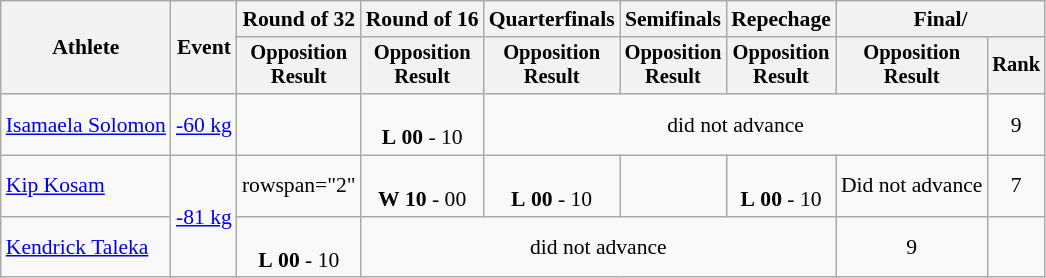<table class="wikitable" style="font-size:90%;">
<tr>
<th rowspan=2>Athlete</th>
<th rowspan=2>Event</th>
<th>Round of 32</th>
<th>Round of 16</th>
<th>Quarterfinals</th>
<th>Semifinals</th>
<th>Repechage</th>
<th colspan=2>Final/</th>
</tr>
<tr style="font-size:95%">
<th>Opposition<br>Result</th>
<th>Opposition<br>Result</th>
<th>Opposition<br>Result</th>
<th>Opposition<br>Result</th>
<th>Opposition<br>Result</th>
<th>Opposition<br>Result</th>
<th>Rank</th>
</tr>
<tr align=center>
<td align=left><a href='#'>Isamaela Solomon</a></td>
<td align=left><a href='#'>-60 kg</a></td>
<td></td>
<td><br><strong>L</strong> <strong>00</strong> - 10</td>
<td colspan="4">did not advance</td>
<td>9</td>
</tr>
<tr align=center>
<td align=left><a href='#'>Kip Kosam</a></td>
<td rowspan="2" align=left><a href='#'>-81 kg</a></td>
<td>rowspan="2" </td>
<td><br><strong>W</strong> <strong>10</strong> - 00</td>
<td><br><strong>L</strong> <strong>00</strong> - 10</td>
<td></td>
<td><br> <strong>L</strong> <strong>00</strong> - 10</td>
<td>Did not advance</td>
<td>7</td>
</tr>
<tr align=center>
<td align=left><a href='#'>Kendrick Taleka</a></td>
<td><br> <strong>L</strong> <strong>00</strong> - 10</td>
<td colspan="4">did not advance</td>
<td>9</td>
</tr>
</table>
